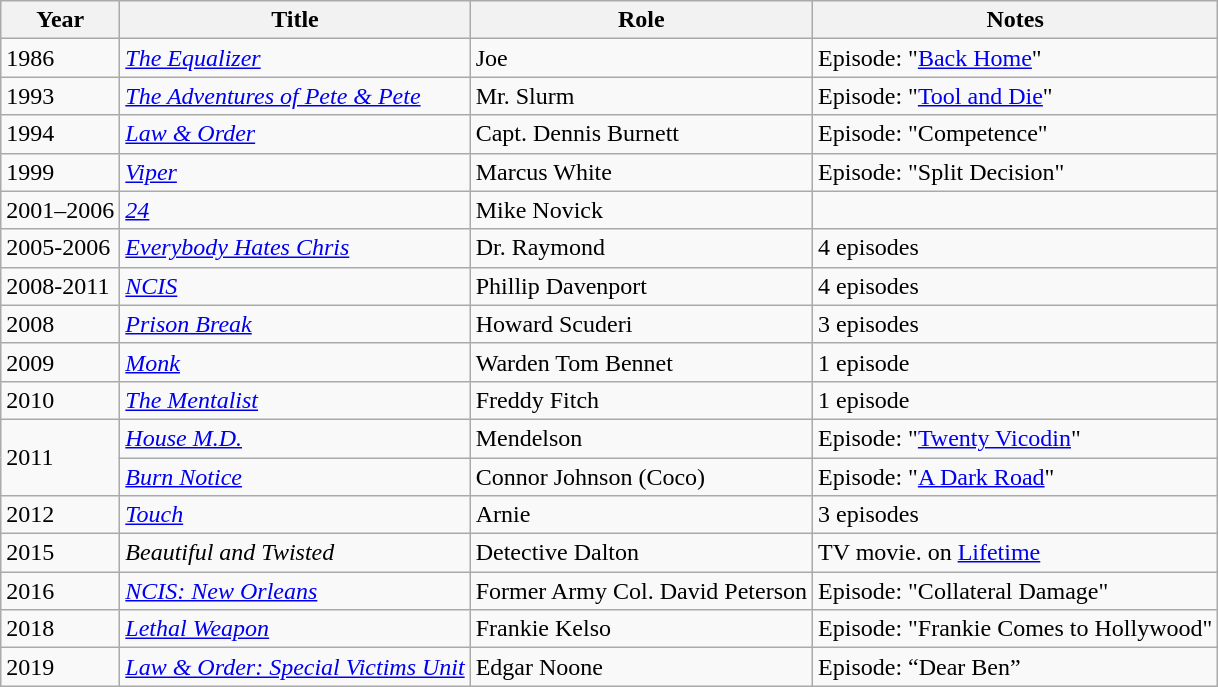<table class="wikitable sortable">
<tr>
<th>Year</th>
<th>Title</th>
<th>Role</th>
<th>Notes</th>
</tr>
<tr>
<td>1986</td>
<td><em><a href='#'>The Equalizer</a></em></td>
<td>Joe</td>
<td>Episode: "<a href='#'>Back Home</a>"</td>
</tr>
<tr>
<td>1993</td>
<td><em><a href='#'>The Adventures of Pete & Pete</a></em></td>
<td>Mr. Slurm</td>
<td>Episode: "<a href='#'>Tool and Die</a>" </td>
</tr>
<tr>
<td>1994</td>
<td><em><a href='#'>Law & Order</a></em></td>
<td>Capt. Dennis Burnett</td>
<td>Episode: "Competence" </td>
</tr>
<tr>
<td>1999</td>
<td><em><a href='#'>Viper</a></em></td>
<td>Marcus White</td>
<td>Episode: "Split Decision" </td>
</tr>
<tr>
<td>2001–2006</td>
<td><em><a href='#'>24</a></em></td>
<td>Mike Novick</td>
<td></td>
</tr>
<tr>
<td>2005-2006</td>
<td><em><a href='#'>Everybody Hates Chris</a></em></td>
<td>Dr. Raymond</td>
<td>4 episodes</td>
</tr>
<tr>
<td>2008-2011</td>
<td><em><a href='#'>NCIS</a></em></td>
<td>Phillip Davenport</td>
<td>4 episodes</td>
</tr>
<tr>
<td>2008</td>
<td><em><a href='#'>Prison Break</a></em></td>
<td>Howard Scuderi</td>
<td>3 episodes</td>
</tr>
<tr>
<td>2009</td>
<td><em><a href='#'>Monk</a></em></td>
<td>Warden Tom Bennet</td>
<td>1 episode</td>
</tr>
<tr>
<td>2010</td>
<td><em><a href='#'>The Mentalist</a></em></td>
<td>Freddy Fitch</td>
<td>1 episode</td>
</tr>
<tr>
<td rowspan=2>2011</td>
<td><em><a href='#'>House M.D.</a></em></td>
<td>Mendelson</td>
<td>Episode: "<a href='#'>Twenty Vicodin</a>" </td>
</tr>
<tr>
<td><em><a href='#'>Burn Notice</a></em></td>
<td>Connor Johnson (Coco)</td>
<td>Episode: "<a href='#'>A Dark Road</a>" </td>
</tr>
<tr>
<td>2012</td>
<td><em><a href='#'>Touch</a></em></td>
<td>Arnie</td>
<td>3 episodes</td>
</tr>
<tr>
<td>2015</td>
<td><em>Beautiful and Twisted</em></td>
<td>Detective Dalton</td>
<td>TV movie. on <a href='#'>Lifetime</a></td>
</tr>
<tr>
<td>2016</td>
<td><em><a href='#'>NCIS: New Orleans</a></em></td>
<td>Former Army Col. David Peterson</td>
<td>Episode: "Collateral Damage" </td>
</tr>
<tr>
<td>2018</td>
<td><em><a href='#'>Lethal Weapon</a></em></td>
<td>Frankie Kelso</td>
<td>Episode: "Frankie Comes to Hollywood" </td>
</tr>
<tr>
<td>2019</td>
<td><em><a href='#'>Law & Order: Special Victims Unit</a></em></td>
<td>Edgar Noone</td>
<td>Episode: “Dear Ben” </td>
</tr>
</table>
